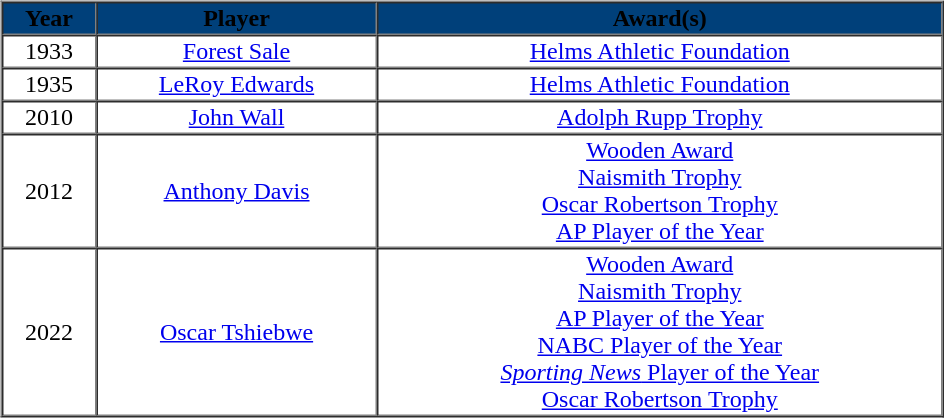<table border="0" style="width:100%;">
<tr>
<td valign="top"><br><table cellpadding="1" border="1" cellspacing="0" style="width:50%;">
<tr>
<th style="background:#00407a;"><span>Year</span></th>
<th style="background:#00407a;"><span>Player</span></th>
<th style="background:#00407a;"><span>Award(s)</span></th>
</tr>
<tr style="text-align:center;">
<td>1933</td>
<td><a href='#'>Forest Sale</a></td>
<td><a href='#'>Helms Athletic Foundation</a></td>
</tr>
<tr style="text-align:center;">
<td>1935</td>
<td><a href='#'>LeRoy Edwards</a></td>
<td><a href='#'>Helms Athletic Foundation</a></td>
</tr>
<tr style="text-align:center;">
<td>2010</td>
<td><a href='#'>John Wall</a></td>
<td><a href='#'>Adolph Rupp Trophy</a></td>
</tr>
<tr style="text-align:center;">
<td>2012</td>
<td><a href='#'>Anthony Davis</a></td>
<td><a href='#'>Wooden Award</a><br><a href='#'>Naismith Trophy</a><br><a href='#'>Oscar Robertson Trophy</a><br><a href='#'>AP Player of the Year</a></td>
</tr>
<tr style="text-align:center;">
<td>2022</td>
<td><a href='#'>Oscar Tshiebwe</a></td>
<td><a href='#'>Wooden Award</a><br><a href='#'>Naismith Trophy</a><br><a href='#'>AP Player of the Year</a><br><a href='#'>NABC Player of the Year</a><br><a href='#'><em>Sporting News</em> Player of the Year</a><br><a href='#'>Oscar Robertson Trophy</a></td>
</tr>
</table>
</td>
</tr>
</table>
